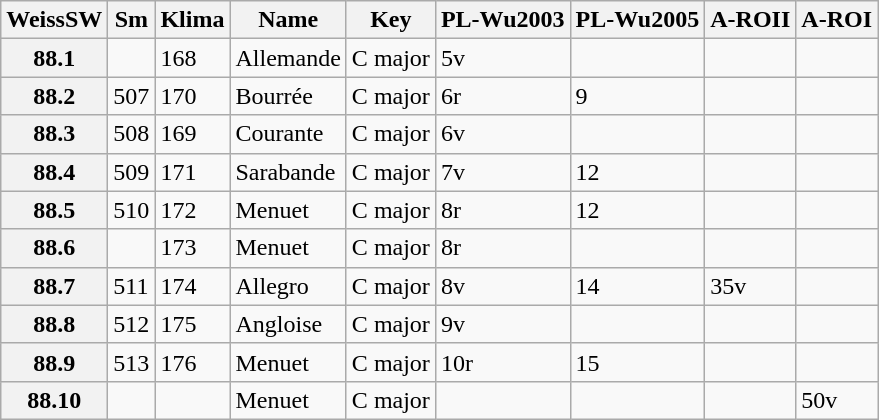<table border="1" class="wikitable sortable">
<tr>
<th data-sort-type="number">WeissSW</th>
<th>Sm</th>
<th>Klima</th>
<th class="unsortable">Name</th>
<th class="unsortable">Key</th>
<th>PL-Wu2003</th>
<th>PL-Wu2005</th>
<th>A-ROII</th>
<th>A-ROI</th>
</tr>
<tr>
<th data-sort-value="1">88.1</th>
<td></td>
<td>168</td>
<td>Allemande</td>
<td>C major</td>
<td>5v</td>
<td></td>
<td></td>
<td></td>
</tr>
<tr>
<th data-sort-value="2">88.2</th>
<td>507</td>
<td>170</td>
<td>Bourrée</td>
<td>C major</td>
<td>6r</td>
<td>9</td>
<td></td>
<td></td>
</tr>
<tr>
<th data-sort-value="3">88.3</th>
<td>508</td>
<td>169</td>
<td>Courante</td>
<td>C major</td>
<td>6v</td>
<td></td>
<td></td>
<td></td>
</tr>
<tr>
<th data-sort-value="4">88.4</th>
<td>509</td>
<td>171</td>
<td>Sarabande</td>
<td>C major</td>
<td>7v</td>
<td>12</td>
<td></td>
<td></td>
</tr>
<tr>
<th data-sort-value="5">88.5</th>
<td>510</td>
<td>172</td>
<td>Menuet</td>
<td>C major</td>
<td>8r</td>
<td>12</td>
<td></td>
<td></td>
</tr>
<tr>
<th data-sort-value="6">88.6</th>
<td></td>
<td>173</td>
<td>Menuet</td>
<td>C major</td>
<td>8r</td>
<td></td>
<td></td>
<td></td>
</tr>
<tr>
<th data-sort-value="7">88.7</th>
<td>511</td>
<td>174</td>
<td>Allegro</td>
<td>C major</td>
<td>8v</td>
<td>14</td>
<td>35v</td>
<td></td>
</tr>
<tr>
<th data-sort-value="8">88.8</th>
<td>512</td>
<td>175</td>
<td>Angloise</td>
<td>C major</td>
<td>9v</td>
<td></td>
<td></td>
<td></td>
</tr>
<tr>
<th data-sort-value="9">88.9</th>
<td>513</td>
<td>176</td>
<td>Menuet</td>
<td>C major</td>
<td>10r</td>
<td>15</td>
<td></td>
<td></td>
</tr>
<tr>
<th data-sort-value="10">88.10</th>
<td></td>
<td></td>
<td>Menuet</td>
<td>C major</td>
<td></td>
<td></td>
<td></td>
<td>50v</td>
</tr>
</table>
